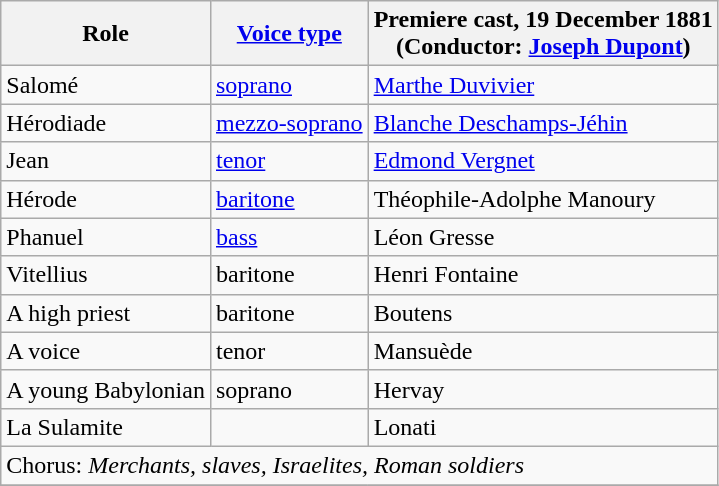<table class="wikitable">
<tr>
<th>Role</th>
<th><a href='#'>Voice type</a></th>
<th>Premiere cast, 19 December 1881<br>(Conductor: <a href='#'>Joseph Dupont</a>)</th>
</tr>
<tr>
<td>Salomé</td>
<td><a href='#'>soprano</a></td>
<td><a href='#'>Marthe Duvivier</a></td>
</tr>
<tr>
<td>Hérodiade</td>
<td><a href='#'>mezzo-soprano</a></td>
<td><a href='#'>Blanche Deschamps-Jéhin</a></td>
</tr>
<tr>
<td>Jean</td>
<td><a href='#'>tenor</a></td>
<td><a href='#'>Edmond Vergnet</a></td>
</tr>
<tr>
<td>Hérode</td>
<td><a href='#'>baritone</a></td>
<td>Théophile-Adolphe Manoury</td>
</tr>
<tr>
<td>Phanuel</td>
<td><a href='#'>bass</a></td>
<td>Léon Gresse</td>
</tr>
<tr>
<td>Vitellius</td>
<td>baritone</td>
<td>Henri Fontaine</td>
</tr>
<tr>
<td>A high priest</td>
<td>baritone</td>
<td>Boutens</td>
</tr>
<tr>
<td>A voice</td>
<td>tenor</td>
<td>Mansuède</td>
</tr>
<tr>
<td>A young Babylonian</td>
<td>soprano</td>
<td>Hervay</td>
</tr>
<tr>
<td>La Sulamite</td>
<td></td>
<td>Lonati</td>
</tr>
<tr>
<td colspan=4>Chorus: <em>Merchants, slaves, Israelites, Roman soldiers</em></td>
</tr>
<tr>
</tr>
</table>
